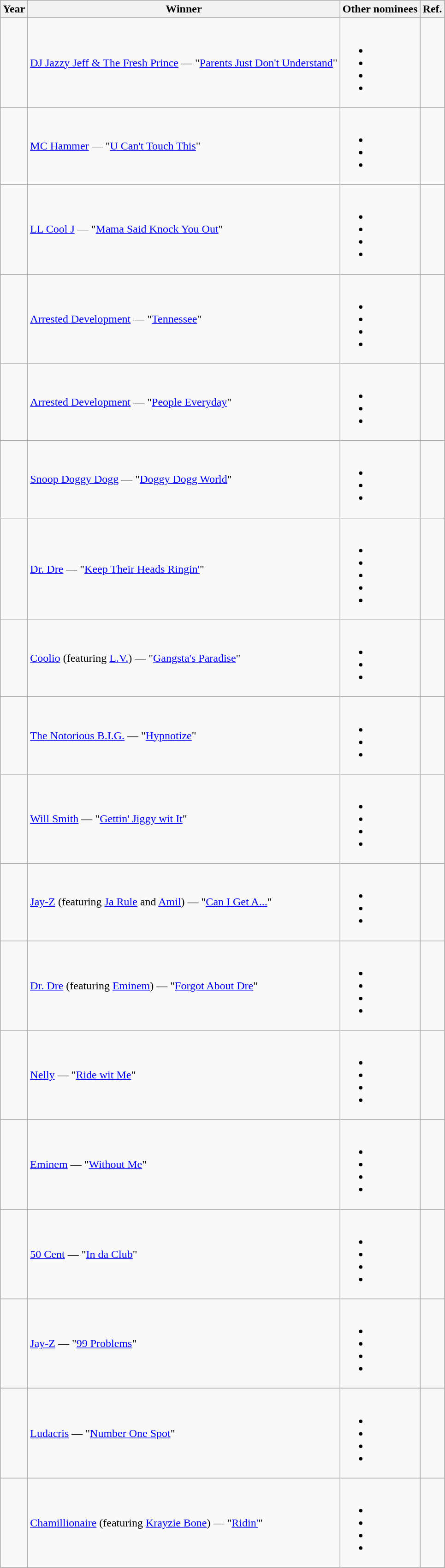<table class="wikitable">
<tr>
<th>Year</th>
<th>Winner</th>
<th>Other nominees</th>
<th>Ref.</th>
</tr>
<tr>
<td></td>
<td><a href='#'>DJ Jazzy Jeff & The Fresh Prince</a> — "<a href='#'>Parents Just Don't Understand</a>"</td>
<td><br><ul><li></li><li></li><li></li><li></li></ul></td>
<td style="text-align:center;"></td>
</tr>
<tr>
<td></td>
<td><a href='#'>MC Hammer</a> — "<a href='#'>U Can't Touch This</a>"</td>
<td><br><ul><li></li><li></li><li></li></ul></td>
<td style="text-align:center;"></td>
</tr>
<tr>
<td></td>
<td><a href='#'>LL Cool J</a> — "<a href='#'>Mama Said Knock You Out</a>"</td>
<td><br><ul><li></li><li></li><li></li><li></li></ul></td>
<td style="text-align:center;"></td>
</tr>
<tr>
<td></td>
<td><a href='#'>Arrested Development</a> — "<a href='#'>Tennessee</a>"</td>
<td><br><ul><li></li><li></li><li></li><li></li></ul></td>
<td style="text-align:center;"></td>
</tr>
<tr>
<td></td>
<td><a href='#'>Arrested Development</a> — "<a href='#'>People Everyday</a>"</td>
<td><br><ul><li></li><li></li><li></li></ul></td>
<td style="text-align:center;"></td>
</tr>
<tr>
<td></td>
<td><a href='#'>Snoop Doggy Dogg</a> — "<a href='#'>Doggy Dogg World</a>"</td>
<td><br><ul><li></li><li></li><li></li></ul></td>
<td style="text-align:center;"></td>
</tr>
<tr>
<td></td>
<td><a href='#'>Dr. Dre</a> — "<a href='#'>Keep Their Heads Ringin'</a>"</td>
<td><br><ul><li></li><li></li><li></li><li></li><li></li></ul></td>
<td style="text-align:center;"></td>
</tr>
<tr>
<td></td>
<td><a href='#'>Coolio</a> (featuring <a href='#'>L.V.</a>) — "<a href='#'>Gangsta's Paradise</a>"</td>
<td><br><ul><li></li><li></li><li></li></ul></td>
<td style="text-align:center;"></td>
</tr>
<tr>
<td></td>
<td><a href='#'>The Notorious B.I.G.</a> — "<a href='#'>Hypnotize</a>"</td>
<td><br><ul><li></li><li></li><li></li></ul></td>
<td style="text-align:center;"></td>
</tr>
<tr>
<td></td>
<td><a href='#'>Will Smith</a> — "<a href='#'>Gettin' Jiggy wit It</a>"</td>
<td><br><ul><li></li><li></li><li></li><li></li></ul></td>
<td style="text-align:center;"></td>
</tr>
<tr>
<td></td>
<td><a href='#'>Jay-Z</a> (featuring <a href='#'>Ja Rule</a> and <a href='#'>Amil</a>) — "<a href='#'>Can I Get A...</a>"</td>
<td><br><ul><li></li><li></li><li></li></ul></td>
<td style="text-align:center;"></td>
</tr>
<tr>
<td></td>
<td><a href='#'>Dr. Dre</a> (featuring <a href='#'>Eminem</a>) — "<a href='#'>Forgot About Dre</a>"</td>
<td><br><ul><li></li><li></li><li></li><li></li></ul></td>
<td style="text-align:center;"></td>
</tr>
<tr>
<td></td>
<td><a href='#'>Nelly</a> — "<a href='#'>Ride wit Me</a>"</td>
<td><br><ul><li></li><li></li><li></li><li></li></ul></td>
<td style="text-align:center;"></td>
</tr>
<tr>
<td></td>
<td><a href='#'>Eminem</a> — "<a href='#'>Without Me</a>"</td>
<td><br><ul><li></li><li></li><li></li><li></li></ul></td>
<td style="text-align:center;"></td>
</tr>
<tr>
<td></td>
<td><a href='#'>50 Cent</a> — "<a href='#'>In da Club</a>"</td>
<td><br><ul><li></li><li></li><li></li><li></li></ul></td>
<td style="text-align:center;"></td>
</tr>
<tr>
<td></td>
<td><a href='#'>Jay-Z</a> — "<a href='#'>99 Problems</a>"</td>
<td><br><ul><li></li><li></li><li></li><li></li></ul></td>
<td style="text-align:center;"></td>
</tr>
<tr>
<td></td>
<td><a href='#'>Ludacris</a> — "<a href='#'>Number One Spot</a>"</td>
<td><br><ul><li></li><li></li><li></li><li></li></ul></td>
<td style="text-align:center;"></td>
</tr>
<tr>
<td></td>
<td><a href='#'>Chamillionaire</a> (featuring <a href='#'>Krayzie Bone</a>) — "<a href='#'>Ridin'</a>"</td>
<td><br><ul><li></li><li></li><li></li><li></li></ul></td>
<td style="text-align:center;"></td>
</tr>
</table>
